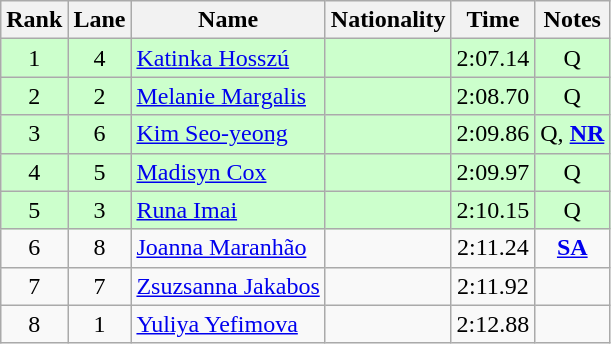<table class="wikitable sortable" style="text-align:center">
<tr>
<th>Rank</th>
<th>Lane</th>
<th>Name</th>
<th>Nationality</th>
<th>Time</th>
<th>Notes</th>
</tr>
<tr bgcolor=ccffcc>
<td>1</td>
<td>4</td>
<td align=left><a href='#'>Katinka Hosszú</a></td>
<td align=left></td>
<td>2:07.14</td>
<td>Q</td>
</tr>
<tr bgcolor=ccffcc>
<td>2</td>
<td>2</td>
<td align=left><a href='#'>Melanie Margalis</a></td>
<td align=left></td>
<td>2:08.70</td>
<td>Q</td>
</tr>
<tr bgcolor=ccffcc>
<td>3</td>
<td>6</td>
<td align=left><a href='#'>Kim Seo-yeong</a></td>
<td align=left></td>
<td>2:09.86</td>
<td>Q, <strong><a href='#'>NR</a></strong></td>
</tr>
<tr bgcolor=ccffcc>
<td>4</td>
<td>5</td>
<td align=left><a href='#'>Madisyn Cox</a></td>
<td align=left></td>
<td>2:09.97</td>
<td>Q</td>
</tr>
<tr bgcolor=ccffcc>
<td>5</td>
<td>3</td>
<td align=left><a href='#'>Runa Imai</a></td>
<td align=left></td>
<td>2:10.15</td>
<td>Q</td>
</tr>
<tr>
<td>6</td>
<td>8</td>
<td align=left><a href='#'>Joanna Maranhão</a></td>
<td align=left></td>
<td>2:11.24</td>
<td><strong><a href='#'>SA</a></strong></td>
</tr>
<tr>
<td>7</td>
<td>7</td>
<td align=left><a href='#'>Zsuzsanna Jakabos</a></td>
<td align=left></td>
<td>2:11.92</td>
<td></td>
</tr>
<tr>
<td>8</td>
<td>1</td>
<td align=left><a href='#'>Yuliya Yefimova</a></td>
<td align=left></td>
<td>2:12.88</td>
<td></td>
</tr>
</table>
